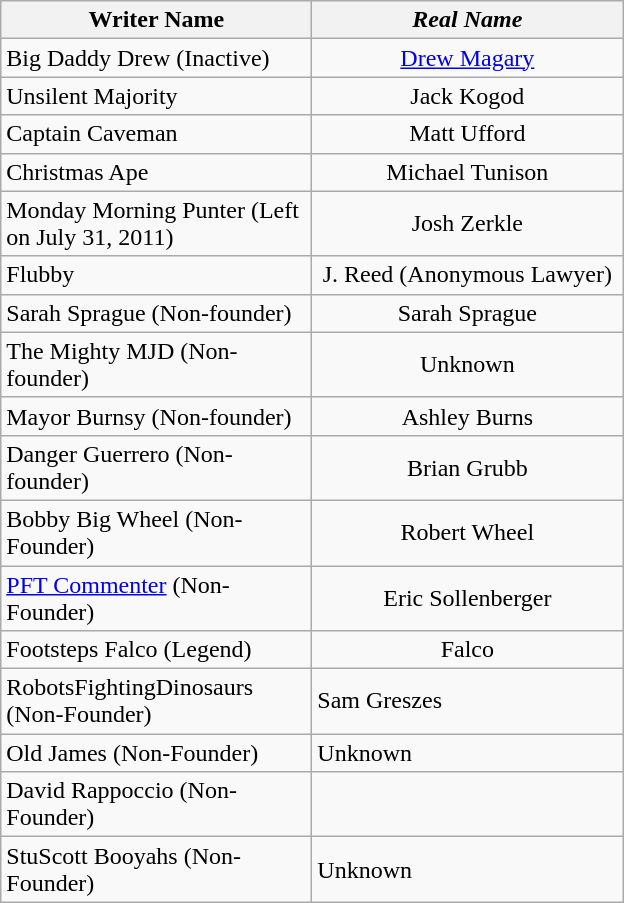<table class="wikitable">
<tr>
<th width=200>Writer Name</th>
<th style="text-align:center; width:200px;"><em>Real Name</em></th>
</tr>
<tr>
<td>Big Daddy Drew (Inactive)</td>
<td style="text-align:center;"><a href='#'>Drew Magary</a></td>
</tr>
<tr>
<td>Unsilent Majority</td>
<td style="text-align:center;">Jack Kogod</td>
</tr>
<tr>
<td>Captain Caveman</td>
<td style="text-align:center;">Matt Ufford</td>
</tr>
<tr>
<td>Christmas Ape</td>
<td style="text-align:center;">Michael Tunison</td>
</tr>
<tr>
<td>Monday Morning Punter (Left on July 31, 2011)</td>
<td style="text-align:center;">Josh Zerkle</td>
</tr>
<tr>
<td>Flubby</td>
<td style="text-align:center;">J. Reed (Anonymous Lawyer)</td>
</tr>
<tr>
<td>Sarah Sprague (Non-founder)</td>
<td style="text-align:center;">Sarah Sprague</td>
</tr>
<tr>
<td>The Mighty MJD (Non-founder)</td>
<td style="text-align:center;">Unknown</td>
</tr>
<tr>
<td>Mayor Burnsy (Non-founder)</td>
<td style="text-align:center;">Ashley Burns</td>
</tr>
<tr>
<td>Danger Guerrero (Non-founder)</td>
<td style="text-align:center;">Brian Grubb</td>
</tr>
<tr>
<td>Bobby Big Wheel (Non-Founder)</td>
<td style="text-align:center;">Robert Wheel</td>
</tr>
<tr>
<td><a href='#'>PFT Commenter</a> (Non-Founder)</td>
<td style="text-align:center;">Eric Sollenberger</td>
</tr>
<tr>
<td>Footsteps Falco (Legend)</td>
<td style="text-align:center;">Falco</td>
</tr>
<tr class="sortbottom">
<td>RobotsFightingDinosaurs (Non-Founder)</td>
<td>Sam Greszes</td>
</tr>
<tr>
<td>Old James (Non-Founder)</td>
<td>Unknown</td>
</tr>
<tr>
<td>David Rappoccio (Non-Founder)</td>
<td></td>
</tr>
<tr>
<td>StuScott Booyahs (Non-Founder)</td>
<td>Unknown</td>
</tr>
</table>
